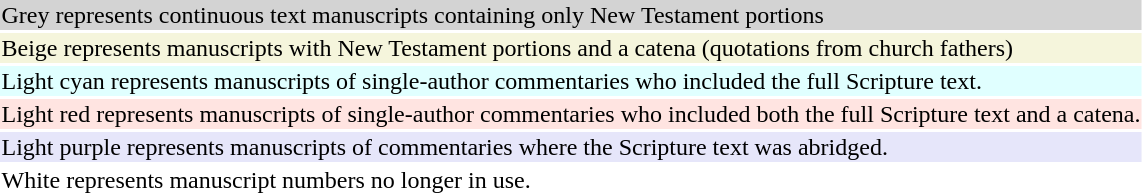<table style="background:transparent">
<tr>
<td bgcolor="lightgrey">Grey represents continuous text manuscripts containing only New Testament portions</td>
</tr>
<tr>
<td bgcolor="beige">Beige represents manuscripts with New Testament portions and a catena (quotations from church fathers)</td>
</tr>
<tr>
<td bgcolor="LightCyan">Light cyan represents manuscripts of single-author commentaries who included the full Scripture text.</td>
</tr>
<tr>
<td bgcolor="MistyRose">Light red represents manuscripts of single-author commentaries who included both the full Scripture text and a catena.</td>
</tr>
<tr>
<td bgcolor="Lavender">Light purple represents manuscripts of commentaries where the Scripture text was abridged.</td>
</tr>
<tr>
<td bgcolor="white">White represents manuscript numbers no longer in use.</td>
</tr>
</table>
